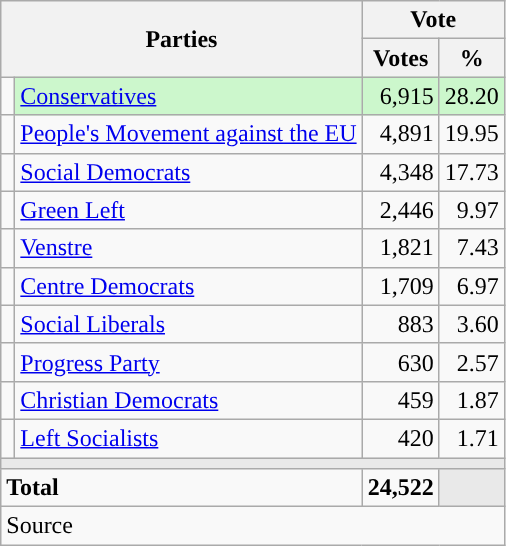<table class="wikitable" style="text-align:right;">
<tr>
<th style="text-align:centre;" rowspan="2" colspan="2" width="225">Parties</th>
<th colspan="3">Vote</th>
</tr>
<tr>
<th width="15">Votes</th>
<th width="15">%</th>
</tr>
<tr>
<td width="2" style="color:inherit;background:"></td>
<td bgcolor=#ccf7cc   align="left"><a href='#'>Conservatives</a></td>
<td bgcolor=#ccf7cc>6,915</td>
<td bgcolor=#ccf7cc>28.20</td>
</tr>
<tr>
<td width="2" style="color:inherit;background:"></td>
<td align="left"><a href='#'>People's Movement against the EU</a></td>
<td>4,891</td>
<td>19.95</td>
</tr>
<tr>
<td width="2" style="color:inherit;background:"></td>
<td align="left"><a href='#'>Social Democrats</a></td>
<td>4,348</td>
<td>17.73</td>
</tr>
<tr>
<td width="2" style="color:inherit;background:"></td>
<td align="left"><a href='#'>Green Left</a></td>
<td>2,446</td>
<td>9.97</td>
</tr>
<tr>
<td width="2" style="color:inherit;background:"></td>
<td align="left"><a href='#'>Venstre</a></td>
<td>1,821</td>
<td>7.43</td>
</tr>
<tr>
<td width="2" style="color:inherit;background:"></td>
<td align="left"><a href='#'>Centre Democrats</a></td>
<td>1,709</td>
<td>6.97</td>
</tr>
<tr>
<td width="2" style="color:inherit;background:"></td>
<td align="left"><a href='#'>Social Liberals</a></td>
<td>883</td>
<td>3.60</td>
</tr>
<tr>
<td width="2" style="color:inherit;background:"></td>
<td align="left"><a href='#'>Progress Party</a></td>
<td>630</td>
<td>2.57</td>
</tr>
<tr>
<td width="2" style="color:inherit;background:"></td>
<td align="left"><a href='#'>Christian Democrats</a></td>
<td>459</td>
<td>1.87</td>
</tr>
<tr>
<td width="2" style="color:inherit;background:"></td>
<td align="left"><a href='#'>Left Socialists</a></td>
<td>420</td>
<td>1.71</td>
</tr>
<tr>
<td colspan="7" bgcolor="#E9E9E9"></td>
</tr>
<tr>
<td align="left" colspan="2"><strong>Total</strong></td>
<td><strong>24,522</strong></td>
<td bgcolor="#E9E9E9" colspan="2"></td>
</tr>
<tr>
<td align="left" colspan="6">Source</td>
</tr>
</table>
